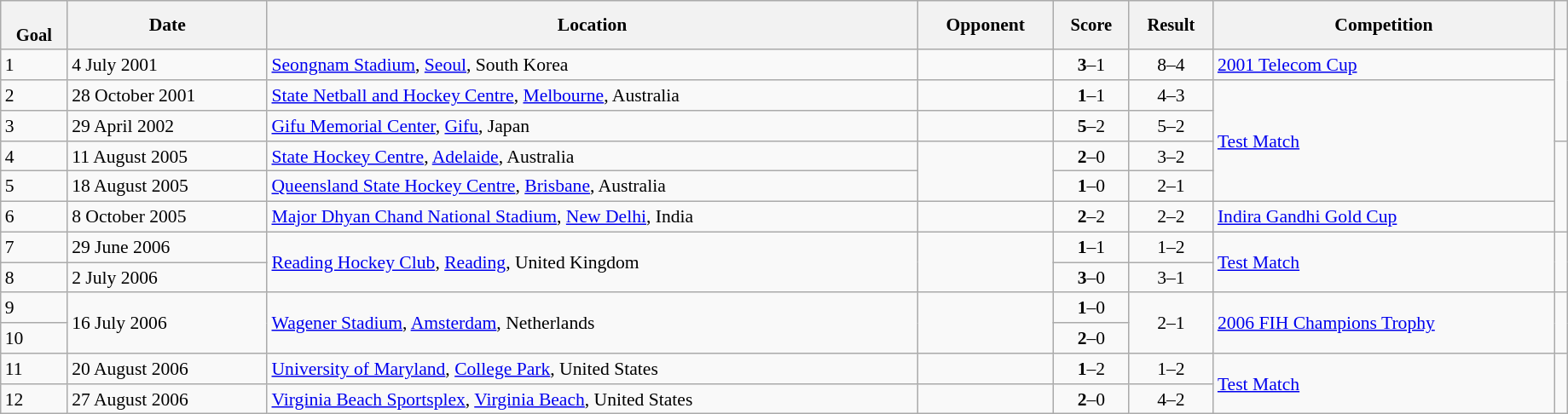<table class="wikitable sortable" style="font-size:90%" width=97%>
<tr>
<th style="font-size:95%;" data-sort-type=number><br>Goal</th>
<th align=center>Date</th>
<th>Location</th>
<th width=100>Opponent</th>
<th data-sort-type="number" style="font-size:95%">Score</th>
<th data-sort-type="number" style="font-size:95%">Result</th>
<th>Competition</th>
<th></th>
</tr>
<tr>
<td>1</td>
<td>4 July 2001</td>
<td><a href='#'>Seongnam Stadium</a>, <a href='#'>Seoul</a>, South Korea</td>
<td></td>
<td align="center"><strong>3</strong>–1</td>
<td align="center">8–4</td>
<td><a href='#'>2001 Telecom Cup</a></td>
<td rowspan=3></td>
</tr>
<tr>
<td>2</td>
<td>28 October 2001</td>
<td><a href='#'>State Netball and Hockey Centre</a>, <a href='#'>Melbourne</a>, Australia</td>
<td></td>
<td align="center"><strong>1</strong>–1</td>
<td align="center">4–3</td>
<td rowspan=4><a href='#'>Test Match</a></td>
</tr>
<tr>
<td>3</td>
<td>29 April 2002</td>
<td><a href='#'>Gifu Memorial Center</a>, <a href='#'>Gifu</a>, Japan</td>
<td></td>
<td align="center"><strong>5</strong>–2</td>
<td align="center">5–2</td>
</tr>
<tr>
<td>4</td>
<td>11 August 2005</td>
<td><a href='#'>State Hockey Centre</a>, <a href='#'>Adelaide</a>, Australia</td>
<td rowspan=2></td>
<td align="center"><strong>2</strong>–0</td>
<td align="center">3–2</td>
<td rowspan=3></td>
</tr>
<tr>
<td>5</td>
<td>18 August 2005</td>
<td><a href='#'>Queensland State Hockey Centre</a>, <a href='#'>Brisbane</a>, Australia</td>
<td align="center"><strong>1</strong>–0</td>
<td align="center">2–1</td>
</tr>
<tr>
<td>6</td>
<td>8 October 2005</td>
<td><a href='#'>Major Dhyan Chand National Stadium</a>, <a href='#'>New Delhi</a>, India</td>
<td></td>
<td align="center"><strong>2</strong>–2</td>
<td align="center">2–2</td>
<td><a href='#'>Indira Gandhi Gold Cup</a></td>
</tr>
<tr>
<td>7</td>
<td>29 June 2006</td>
<td rowspan=2><a href='#'>Reading Hockey Club</a>, <a href='#'>Reading</a>, United Kingdom</td>
<td rowspan=2></td>
<td align="center"><strong>1</strong>–1</td>
<td align="center">1–2</td>
<td rowspan=2><a href='#'>Test Match</a></td>
<td rowspan=2></td>
</tr>
<tr>
<td>8</td>
<td>2 July 2006</td>
<td align="center"><strong>3</strong>–0</td>
<td align="center">3–1</td>
</tr>
<tr>
<td>9</td>
<td rowspan=2>16 July 2006</td>
<td rowspan=2><a href='#'>Wagener Stadium</a>, <a href='#'>Amsterdam</a>, Netherlands</td>
<td rowspan=2></td>
<td align="center"><strong>1</strong>–0</td>
<td rowspan=2; align="center">2–1</td>
<td rowspan=2><a href='#'>2006 FIH Champions Trophy</a></td>
<td rowspan=2></td>
</tr>
<tr>
<td>10</td>
<td align="center"><strong>2</strong>–0</td>
</tr>
<tr>
<td>11</td>
<td>20 August 2006</td>
<td><a href='#'>University of Maryland</a>, <a href='#'>College Park</a>, United States</td>
<td></td>
<td align="center"><strong>1</strong>–2</td>
<td align="center">1–2</td>
<td rowspan=2><a href='#'>Test Match</a></td>
<td rowspan=2></td>
</tr>
<tr>
<td>12</td>
<td>27 August 2006</td>
<td><a href='#'>Virginia Beach Sportsplex</a>, <a href='#'>Virginia Beach</a>, United States</td>
<td></td>
<td align="center"><strong>2</strong>–0</td>
<td align="center">4–2</td>
</tr>
</table>
